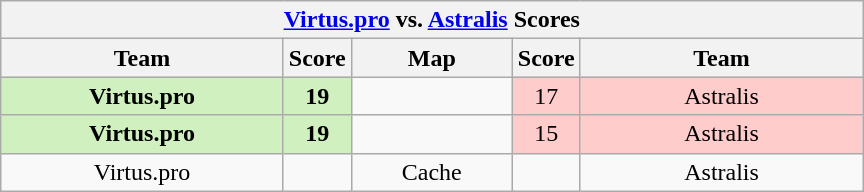<table class="wikitable" style="text-align: center;">
<tr>
<th colspan=5><a href='#'>Virtus.pro</a> vs.  <a href='#'>Astralis</a> Scores</th>
</tr>
<tr>
<th width="181px">Team</th>
<th width="20px">Score</th>
<th width="100px">Map</th>
<th width="20px">Score</th>
<th width="181px">Team</th>
</tr>
<tr>
<td style="background: #D0F0C0;"><strong>Virtus.pro</strong></td>
<td style="background: #D0F0C0;"><strong>19</strong></td>
<td></td>
<td style="background: #FFCCCC;">17</td>
<td style="background: #FFCCCC;">Astralis</td>
</tr>
<tr>
<td style="background: #D0F0C0;"><strong>Virtus.pro</strong></td>
<td style="background: #D0F0C0;"><strong>19</strong></td>
<td></td>
<td style="background: #FFCCCC;">15</td>
<td style="background: #FFCCCC;">Astralis</td>
</tr>
<tr>
<td>Virtus.pro</td>
<td></td>
<td>Cache</td>
<td></td>
<td>Astralis</td>
</tr>
</table>
